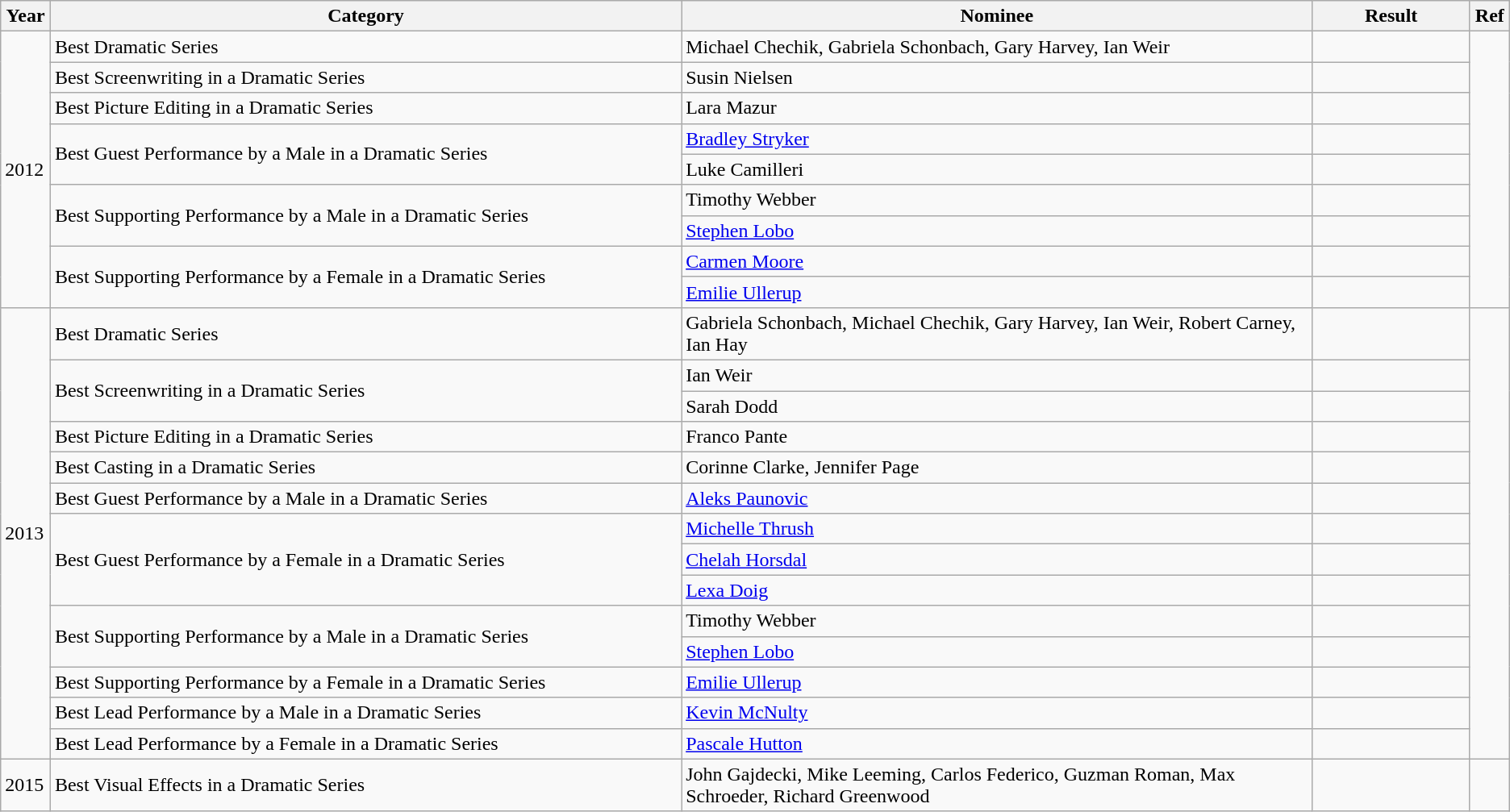<table class="wikitable">
<tr>
<th width=3%>Year</th>
<th width=40%>Category</th>
<th width=40%>Nominee</th>
<th width=10%>Result</th>
<th width=2%>Ref</th>
</tr>
<tr>
<td rowspan="9">2012</td>
<td>Best Dramatic Series</td>
<td>Michael Chechik, Gabriela Schonbach, Gary Harvey, Ian Weir</td>
<td></td>
<td rowspan="9"></td>
</tr>
<tr>
<td>Best Screenwriting in a Dramatic Series</td>
<td>Susin Nielsen</td>
<td></td>
</tr>
<tr>
<td>Best Picture Editing in a Dramatic Series</td>
<td>Lara Mazur</td>
<td></td>
</tr>
<tr>
<td rowspan="2">Best Guest Performance by a Male in a Dramatic Series</td>
<td><a href='#'>Bradley Stryker</a></td>
<td></td>
</tr>
<tr>
<td>Luke Camilleri</td>
<td></td>
</tr>
<tr>
<td rowspan="2">Best Supporting Performance by a Male in a Dramatic Series</td>
<td>Timothy Webber</td>
<td></td>
</tr>
<tr>
<td><a href='#'>Stephen Lobo</a></td>
<td></td>
</tr>
<tr>
<td rowspan="2">Best Supporting Performance by a Female in a Dramatic Series</td>
<td><a href='#'>Carmen Moore</a></td>
<td></td>
</tr>
<tr>
<td><a href='#'>Emilie Ullerup</a></td>
<td></td>
</tr>
<tr>
<td rowspan="14">2013</td>
<td>Best Dramatic Series</td>
<td>Gabriela Schonbach, Michael Chechik, Gary Harvey, Ian Weir, Robert Carney, Ian Hay</td>
<td></td>
<td rowspan="14"></td>
</tr>
<tr>
<td rowspan="2">Best Screenwriting in a Dramatic Series</td>
<td>Ian Weir</td>
<td></td>
</tr>
<tr>
<td>Sarah Dodd</td>
<td></td>
</tr>
<tr>
<td>Best Picture Editing in a Dramatic Series</td>
<td>Franco Pante</td>
<td></td>
</tr>
<tr>
<td>Best Casting in a Dramatic Series</td>
<td>Corinne Clarke, Jennifer Page</td>
<td></td>
</tr>
<tr>
<td>Best Guest Performance by a Male in a Dramatic Series</td>
<td><a href='#'>Aleks Paunovic</a></td>
<td></td>
</tr>
<tr>
<td rowspan="3">Best Guest Performance by a Female in a Dramatic Series</td>
<td><a href='#'>Michelle Thrush</a></td>
<td></td>
</tr>
<tr>
<td><a href='#'>Chelah Horsdal</a></td>
<td></td>
</tr>
<tr>
<td><a href='#'>Lexa Doig</a></td>
<td></td>
</tr>
<tr>
<td rowspan="2">Best Supporting Performance by a Male in a Dramatic Series</td>
<td>Timothy Webber</td>
<td></td>
</tr>
<tr>
<td><a href='#'>Stephen Lobo</a></td>
<td></td>
</tr>
<tr>
<td>Best Supporting Performance by a Female in a Dramatic Series</td>
<td><a href='#'>Emilie Ullerup</a></td>
<td></td>
</tr>
<tr>
<td>Best Lead Performance by a Male in a Dramatic Series</td>
<td><a href='#'>Kevin McNulty</a></td>
<td></td>
</tr>
<tr>
<td>Best Lead Performance by a Female in a Dramatic Series</td>
<td><a href='#'>Pascale Hutton</a></td>
<td></td>
</tr>
<tr>
<td>2015</td>
<td>Best Visual Effects in a Dramatic Series</td>
<td>John Gajdecki, Mike Leeming, Carlos Federico, Guzman Roman, Max Schroeder, Richard Greenwood</td>
<td></td>
<td></td>
</tr>
</table>
